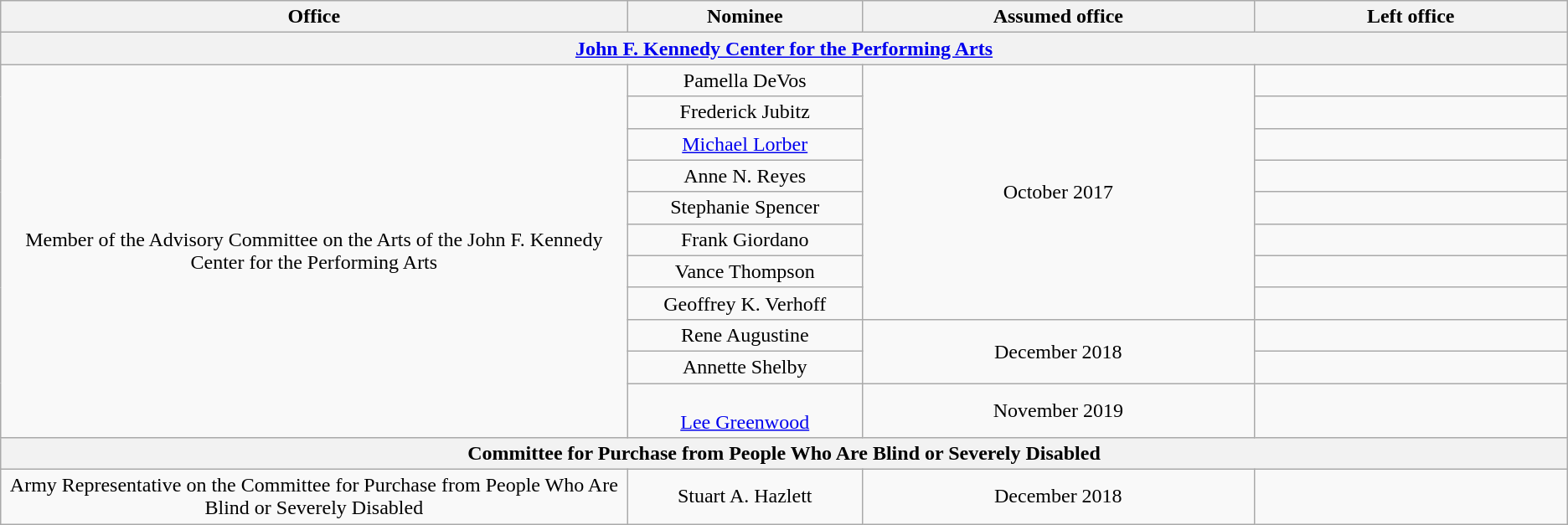<table class="wikitable sortable" style="text-align:center">
<tr>
<th style="width:40%;">Office</th>
<th style="width:15%;">Nominee</th>
<th style="width:25%;" data-sort- type="date">Assumed office</th>
<th style="width:20%;" data-sort- type="date">Left office</th>
</tr>
<tr>
<th colspan="4"><a href='#'>John F. Kennedy Center for the Performing Arts</a></th>
</tr>
<tr>
<td rowspan="11">Member of the Advisory Committee on the Arts of the John F. Kennedy Center for the Performing Arts</td>
<td>Pamella DeVos</td>
<td rowspan="8">October 2017</td>
<td></td>
</tr>
<tr>
<td>Frederick Jubitz</td>
<td></td>
</tr>
<tr>
<td><a href='#'>Michael Lorber</a></td>
<td></td>
</tr>
<tr>
<td>Anne N. Reyes</td>
<td></td>
</tr>
<tr>
<td>Stephanie Spencer</td>
<td></td>
</tr>
<tr>
<td>Frank Giordano</td>
<td></td>
</tr>
<tr>
<td>Vance Thompson</td>
<td></td>
</tr>
<tr>
<td>Geoffrey K. Verhoff</td>
<td></td>
</tr>
<tr>
<td>Rene Augustine</td>
<td rowspan="2">December 2018</td>
<td></td>
</tr>
<tr>
<td>Annette Shelby</td>
<td></td>
</tr>
<tr>
<td><br><a href='#'>Lee Greenwood</a></td>
<td>November 2019</td>
<td></td>
</tr>
<tr>
<th colspan="4">Committee for Purchase from People Who Are Blind or Severely Disabled</th>
</tr>
<tr>
<td>Army Representative on the Committee for Purchase from People Who Are Blind or Severely Disabled</td>
<td>Stuart A. Hazlett</td>
<td>December 2018</td>
<td></td>
</tr>
</table>
